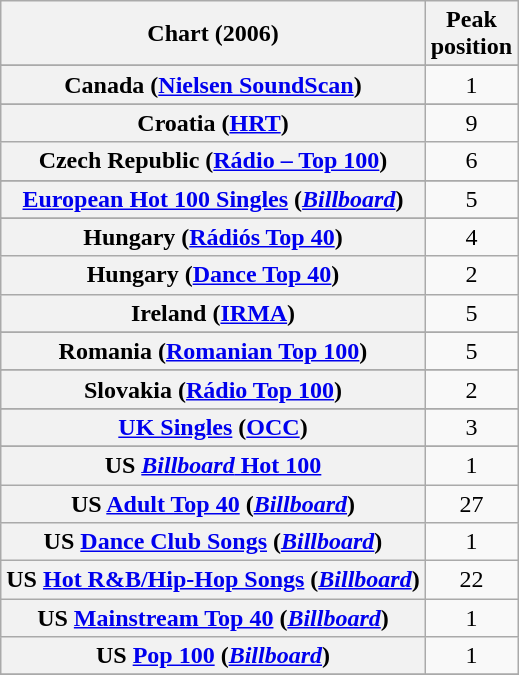<table class="wikitable sortable plainrowheaders">
<tr>
<th>Chart (2006)</th>
<th>Peak<br>position</th>
</tr>
<tr>
</tr>
<tr>
</tr>
<tr>
</tr>
<tr>
</tr>
<tr>
</tr>
<tr>
<th scope="row">Canada (<a href='#'>Nielsen SoundScan</a>)</th>
<td align="center">1</td>
</tr>
<tr>
</tr>
<tr>
</tr>
<tr>
</tr>
<tr>
<th scope="row">Croatia (<a href='#'>HRT</a>)</th>
<td align="center">9</td>
</tr>
<tr>
<th scope="row">Czech Republic (<a href='#'>Rádio – Top 100</a>)</th>
<td align="center">6</td>
</tr>
<tr>
</tr>
<tr>
<th scope="row"><a href='#'>European Hot 100 Singles</a> (<em><a href='#'>Billboard</a></em>)</th>
<td align="center">5</td>
</tr>
<tr>
</tr>
<tr>
</tr>
<tr>
</tr>
<tr>
<th scope="row">Hungary (<a href='#'>Rádiós Top 40</a>)</th>
<td align="center">4</td>
</tr>
<tr>
<th scope="row">Hungary (<a href='#'>Dance Top 40</a>)</th>
<td align="center">2</td>
</tr>
<tr>
<th scope="row">Ireland (<a href='#'>IRMA</a>)</th>
<td align="center">5</td>
</tr>
<tr>
</tr>
<tr>
</tr>
<tr>
</tr>
<tr>
</tr>
<tr>
</tr>
<tr>
<th scope="row">Romania (<a href='#'>Romanian Top 100</a>)</th>
<td style="text-align:center;">5</td>
</tr>
<tr>
</tr>
<tr>
<th scope="row">Slovakia (<a href='#'>Rádio Top 100</a>)</th>
<td align="center">2</td>
</tr>
<tr>
</tr>
<tr>
</tr>
<tr>
<th scope="row"><a href='#'>UK Singles</a> (<a href='#'>OCC</a>)</th>
<td align="center">3</td>
</tr>
<tr>
</tr>
<tr>
<th scope="row">US <a href='#'><em>Billboard</em> Hot 100</a></th>
<td align="center">1</td>
</tr>
<tr>
<th scope="row">US <a href='#'>Adult Top 40</a> (<em><a href='#'>Billboard</a></em>)</th>
<td align="center">27</td>
</tr>
<tr>
<th scope="row">US <a href='#'>Dance Club Songs</a> (<em><a href='#'>Billboard</a></em>)</th>
<td align="center">1</td>
</tr>
<tr>
<th scope="row">US <a href='#'>Hot R&B/Hip-Hop Songs</a> (<em><a href='#'>Billboard</a></em>)</th>
<td align="center">22</td>
</tr>
<tr>
<th scope="row">US <a href='#'>Mainstream Top 40</a> (<em><a href='#'>Billboard</a></em>)</th>
<td align="center">1</td>
</tr>
<tr>
<th scope="row">US <a href='#'>Pop 100</a> (<em><a href='#'>Billboard</a></em>)</th>
<td align="center">1</td>
</tr>
<tr>
</tr>
</table>
